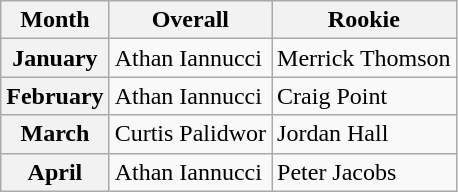<table class="wikitable">
<tr>
<th>Month</th>
<th>Overall</th>
<th>Rookie</th>
</tr>
<tr>
<th>January</th>
<td>Athan Iannucci</td>
<td>Merrick Thomson</td>
</tr>
<tr>
<th>February</th>
<td>Athan Iannucci</td>
<td>Craig Point</td>
</tr>
<tr>
<th>March</th>
<td>Curtis Palidwor</td>
<td>Jordan Hall</td>
</tr>
<tr>
<th>April</th>
<td>Athan Iannucci</td>
<td>Peter Jacobs</td>
</tr>
</table>
